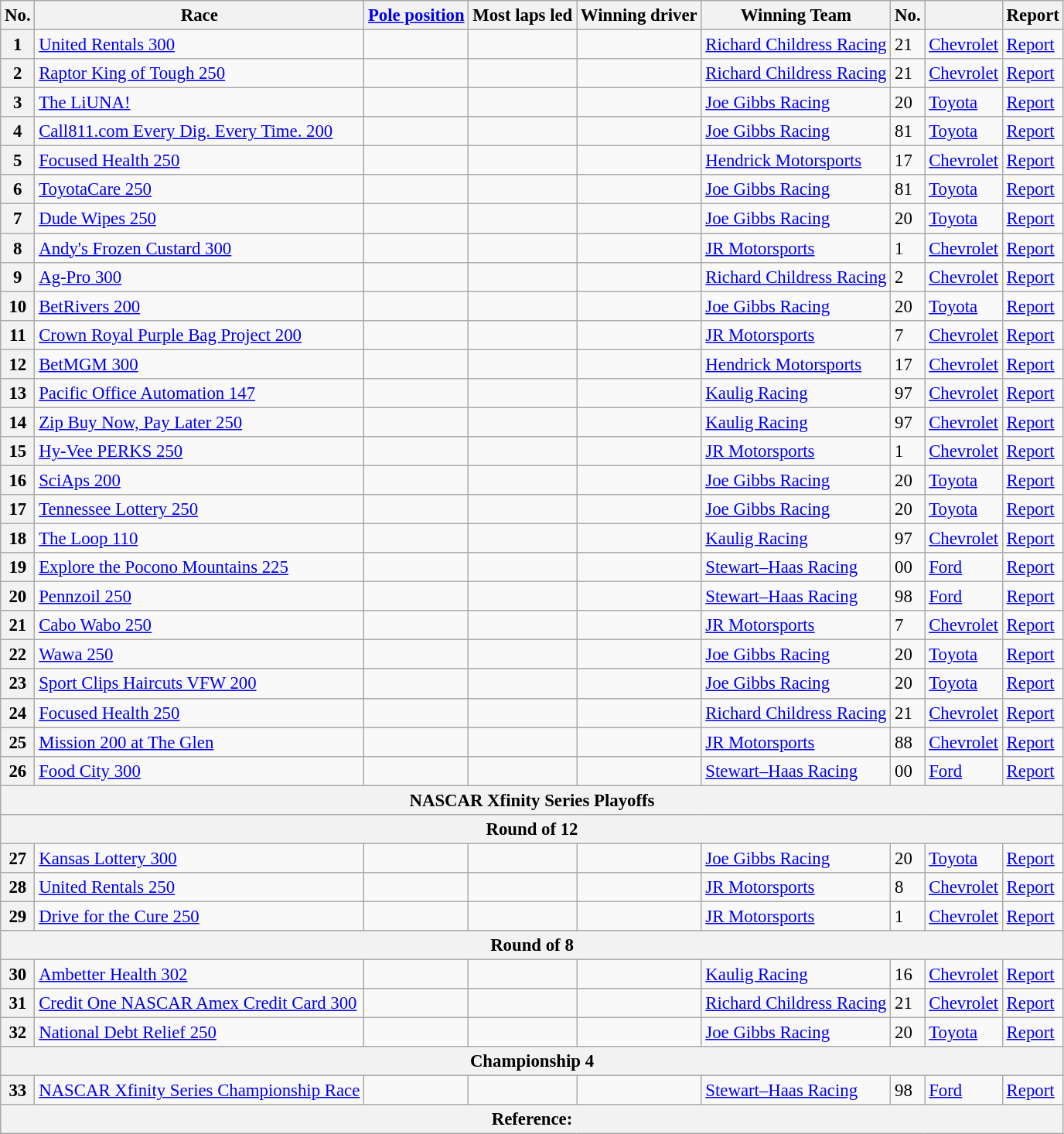<table class="wikitable" style="font-size:95%">
<tr>
<th>No.</th>
<th>Race</th>
<th><a href='#'>Pole position</a></th>
<th>Most laps led</th>
<th>Winning driver</th>
<th>Winning Team</th>
<th>No.</th>
<th></th>
<th>Report</th>
</tr>
<tr>
<th>1</th>
<td><a href='#'>United Rentals 300</a></td>
<td></td>
<td></td>
<td></td>
<td><a href='#'>Richard Childress Racing</a></td>
<td>21</td>
<td><a href='#'>Chevrolet</a></td>
<td><a href='#'>Report</a></td>
</tr>
<tr>
<th>2</th>
<td><a href='#'>Raptor King of Tough 250</a></td>
<td></td>
<td></td>
<td></td>
<td><a href='#'>Richard Childress Racing</a></td>
<td>21</td>
<td><a href='#'>Chevrolet</a></td>
<td><a href='#'>Report</a></td>
</tr>
<tr>
<th>3</th>
<td><a href='#'>The LiUNA!</a></td>
<td></td>
<td></td>
<td></td>
<td><a href='#'>Joe Gibbs Racing</a></td>
<td>20</td>
<td><a href='#'>Toyota</a></td>
<td><a href='#'>Report</a></td>
</tr>
<tr>
<th>4</th>
<td><a href='#'>Call811.com Every Dig. Every Time. 200</a></td>
<td></td>
<td></td>
<td></td>
<td><a href='#'>Joe Gibbs Racing</a></td>
<td>81</td>
<td><a href='#'>Toyota</a></td>
<td><a href='#'>Report</a></td>
</tr>
<tr>
<th>5</th>
<td><a href='#'>Focused Health 250</a></td>
<td></td>
<td><br></td>
<td></td>
<td><a href='#'>Hendrick Motorsports</a></td>
<td>17</td>
<td><a href='#'>Chevrolet</a></td>
<td><a href='#'>Report</a></td>
</tr>
<tr>
<th>6</th>
<td><a href='#'>ToyotaCare 250</a></td>
<td></td>
<td></td>
<td></td>
<td><a href='#'>Joe Gibbs Racing</a></td>
<td>81</td>
<td><a href='#'>Toyota</a></td>
<td><a href='#'>Report</a></td>
</tr>
<tr>
<th>7</th>
<td><a href='#'>Dude Wipes 250</a></td>
<td></td>
<td></td>
<td></td>
<td><a href='#'>Joe Gibbs Racing</a></td>
<td>20</td>
<td><a href='#'>Toyota</a></td>
<td><a href='#'>Report</a></td>
</tr>
<tr>
<th>8</th>
<td><a href='#'>Andy's Frozen Custard 300</a></td>
<td></td>
<td></td>
<td></td>
<td><a href='#'>JR Motorsports</a></td>
<td>1</td>
<td><a href='#'>Chevrolet</a></td>
<td><a href='#'>Report</a></td>
</tr>
<tr>
<th>9</th>
<td><a href='#'>Ag-Pro 300</a></td>
<td></td>
<td></td>
<td></td>
<td><a href='#'>Richard Childress Racing</a></td>
<td>2</td>
<td><a href='#'>Chevrolet</a></td>
<td><a href='#'>Report</a></td>
</tr>
<tr>
<th>10</th>
<td><a href='#'>BetRivers 200</a></td>
<td></td>
<td></td>
<td></td>
<td><a href='#'>Joe Gibbs Racing</a></td>
<td>20</td>
<td><a href='#'>Toyota</a></td>
<td><a href='#'>Report</a></td>
</tr>
<tr>
<th>11</th>
<td><a href='#'>Crown Royal Purple Bag Project 200</a></td>
<td></td>
<td></td>
<td></td>
<td><a href='#'>JR Motorsports</a></td>
<td>7</td>
<td><a href='#'>Chevrolet</a></td>
<td><a href='#'>Report</a></td>
</tr>
<tr>
<th>12</th>
<td><a href='#'>BetMGM 300</a></td>
<td></td>
<td></td>
<td></td>
<td><a href='#'>Hendrick Motorsports</a></td>
<td>17</td>
<td><a href='#'>Chevrolet</a></td>
<td><a href='#'>Report</a></td>
</tr>
<tr>
<th>13</th>
<td><a href='#'>Pacific Office Automation 147</a></td>
<td></td>
<td></td>
<td></td>
<td><a href='#'>Kaulig Racing</a></td>
<td>97</td>
<td><a href='#'>Chevrolet</a></td>
<td><a href='#'>Report</a></td>
</tr>
<tr>
<th>14</th>
<td><a href='#'>Zip Buy Now, Pay Later 250</a></td>
<td></td>
<td></td>
<td></td>
<td><a href='#'>Kaulig Racing</a></td>
<td>97</td>
<td><a href='#'>Chevrolet</a></td>
<td><a href='#'>Report</a></td>
</tr>
<tr>
<th>15</th>
<td><a href='#'>Hy-Vee PERKS 250</a></td>
<td></td>
<td></td>
<td></td>
<td><a href='#'>JR Motorsports</a></td>
<td>1</td>
<td><a href='#'>Chevrolet</a></td>
<td><a href='#'>Report</a></td>
</tr>
<tr>
<th>16</th>
<td><a href='#'>SciAps 200</a></td>
<td></td>
<td></td>
<td></td>
<td><a href='#'>Joe Gibbs Racing</a></td>
<td>20</td>
<td><a href='#'>Toyota</a></td>
<td><a href='#'>Report</a></td>
</tr>
<tr>
<th>17</th>
<td><a href='#'>Tennessee Lottery 250</a></td>
<td></td>
<td></td>
<td></td>
<td><a href='#'>Joe Gibbs Racing</a></td>
<td>20</td>
<td><a href='#'>Toyota</a></td>
<td><a href='#'>Report</a></td>
</tr>
<tr>
<th>18</th>
<td><a href='#'>The Loop 110</a></td>
<td></td>
<td><br></td>
<td></td>
<td><a href='#'>Kaulig Racing</a></td>
<td>97</td>
<td><a href='#'>Chevrolet</a></td>
<td><a href='#'>Report</a></td>
</tr>
<tr>
<th>19</th>
<td><a href='#'>Explore the Pocono Mountains 225</a></td>
<td></td>
<td></td>
<td></td>
<td><a href='#'>Stewart–Haas Racing</a></td>
<td>00</td>
<td><a href='#'>Ford</a></td>
<td><a href='#'>Report</a></td>
</tr>
<tr>
<th>20</th>
<td><a href='#'>Pennzoil 250</a></td>
<td></td>
<td></td>
<td></td>
<td><a href='#'>Stewart–Haas Racing</a></td>
<td>98</td>
<td><a href='#'>Ford</a></td>
<td><a href='#'>Report</a></td>
</tr>
<tr>
<th>21</th>
<td><a href='#'>Cabo Wabo 250</a></td>
<td></td>
<td></td>
<td></td>
<td><a href='#'>JR Motorsports</a></td>
<td>7</td>
<td><a href='#'>Chevrolet</a></td>
<td><a href='#'>Report</a></td>
</tr>
<tr>
<th>22</th>
<td><a href='#'>Wawa 250</a></td>
<td></td>
<td></td>
<td></td>
<td><a href='#'>Joe Gibbs Racing</a></td>
<td>20</td>
<td><a href='#'>Toyota</a></td>
<td><a href='#'>Report</a></td>
</tr>
<tr>
<th>23</th>
<td><a href='#'>Sport Clips Haircuts VFW 200</a></td>
<td></td>
<td></td>
<td></td>
<td><a href='#'>Joe Gibbs Racing</a></td>
<td>20</td>
<td><a href='#'>Toyota</a></td>
<td><a href='#'>Report</a></td>
</tr>
<tr>
<th>24</th>
<td><a href='#'>Focused Health 250</a></td>
<td></td>
<td></td>
<td></td>
<td><a href='#'>Richard Childress Racing</a></td>
<td>21</td>
<td><a href='#'>Chevrolet</a></td>
<td><a href='#'>Report</a></td>
</tr>
<tr>
<th>25</th>
<td><a href='#'>Mission 200 at The Glen</a></td>
<td></td>
<td></td>
<td></td>
<td><a href='#'>JR Motorsports</a></td>
<td>88</td>
<td><a href='#'>Chevrolet</a></td>
<td><a href='#'>Report</a></td>
</tr>
<tr>
<th>26</th>
<td><a href='#'>Food City 300</a></td>
<td></td>
<td></td>
<td></td>
<td><a href='#'>Stewart–Haas Racing</a></td>
<td>00</td>
<td><a href='#'>Ford</a></td>
<td><a href='#'>Report</a></td>
</tr>
<tr>
<th colspan="9">NASCAR Xfinity Series Playoffs</th>
</tr>
<tr>
<th colspan="9">Round of 12</th>
</tr>
<tr>
<th>27</th>
<td><a href='#'>Kansas Lottery 300</a></td>
<td></td>
<td></td>
<td></td>
<td><a href='#'>Joe Gibbs Racing</a></td>
<td>20</td>
<td><a href='#'>Toyota</a></td>
<td><a href='#'>Report</a></td>
</tr>
<tr>
<th>28</th>
<td><a href='#'>United Rentals 250</a></td>
<td></td>
<td></td>
<td></td>
<td><a href='#'>JR Motorsports</a></td>
<td>8</td>
<td><a href='#'>Chevrolet</a></td>
<td><a href='#'>Report</a></td>
</tr>
<tr>
<th>29</th>
<td><a href='#'>Drive for the Cure 250</a></td>
<td></td>
<td></td>
<td></td>
<td><a href='#'>JR Motorsports</a></td>
<td>1</td>
<td><a href='#'>Chevrolet</a></td>
<td><a href='#'>Report</a></td>
</tr>
<tr>
<th colspan="9">Round of 8</th>
</tr>
<tr>
<th>30</th>
<td><a href='#'>Ambetter Health 302</a></td>
<td></td>
<td></td>
<td></td>
<td><a href='#'>Kaulig Racing</a></td>
<td>16</td>
<td><a href='#'>Chevrolet</a></td>
<td><a href='#'>Report</a></td>
</tr>
<tr>
<th>31</th>
<td><a href='#'>Credit One NASCAR Amex Credit Card 300</a></td>
<td></td>
<td></td>
<td></td>
<td><a href='#'>Richard Childress Racing</a></td>
<td>21</td>
<td><a href='#'>Chevrolet</a></td>
<td><a href='#'>Report</a></td>
</tr>
<tr>
<th>32</th>
<td><a href='#'>National Debt Relief 250</a></td>
<td></td>
<td></td>
<td></td>
<td><a href='#'>Joe Gibbs Racing</a></td>
<td>20</td>
<td><a href='#'>Toyota</a></td>
<td><a href='#'>Report</a></td>
</tr>
<tr>
<th colspan="9">Championship 4</th>
</tr>
<tr>
<th>33</th>
<td><a href='#'>NASCAR Xfinity Series Championship Race</a></td>
<td></td>
<td></td>
<td></td>
<td><a href='#'>Stewart–Haas Racing</a></td>
<td>98</td>
<td><a href='#'>Ford</a></td>
<td><a href='#'>Report</a></td>
</tr>
<tr>
<th colspan="9">Reference:</th>
</tr>
</table>
